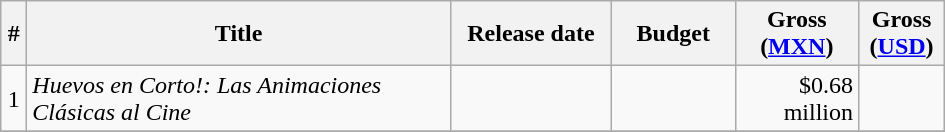<table class="wikitable sortable" style="text-align: right;">
<tr>
<th width=10>#</th>
<th width=275>Title</th>
<th width=100>Release date</th>
<th width=75>Budget</th>
<th width=75>Gross (<a href='#'>MXN</a>)</th>
<th width=50>Gross (<a href='#'>USD</a>)</th>
</tr>
<tr>
<td align="center">1</td>
<td align="left"><em>Huevos en Corto!: Las Animaciones Clásicas al Cine</em></td>
<td></td>
<td></td>
<td>$0.68 million</td>
<td></td>
</tr>
<tr>
</tr>
</table>
